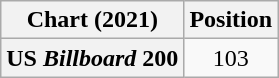<table class="wikitable plainrowheaders" style="text-align:center">
<tr>
<th scope="col">Chart (2021)</th>
<th scope="col">Position</th>
</tr>
<tr>
<th scope="row">US <em>Billboard</em> 200</th>
<td>103</td>
</tr>
</table>
